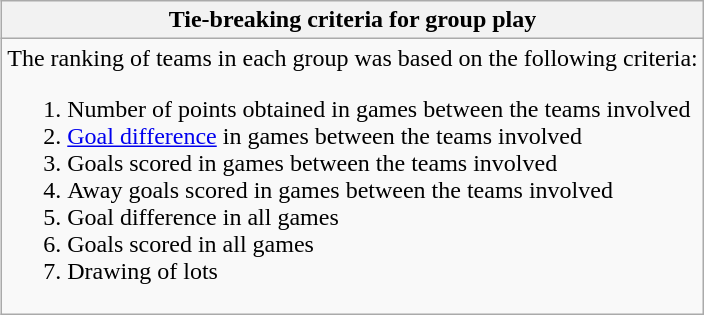<table class="wikitable collapsible collapsed" align="right">
<tr>
<th>Tie-breaking criteria for group play</th>
</tr>
<tr>
<td>The ranking of teams in each group was based on the following criteria:<br><ol><li>Number of points obtained in games between the teams involved</li><li><a href='#'>Goal difference</a> in games between the teams involved</li><li>Goals scored in games between the teams involved</li><li>Away goals scored in games between the teams involved</li><li>Goal difference in all games</li><li>Goals scored in all games</li><li>Drawing of lots</li></ol></td>
</tr>
</table>
